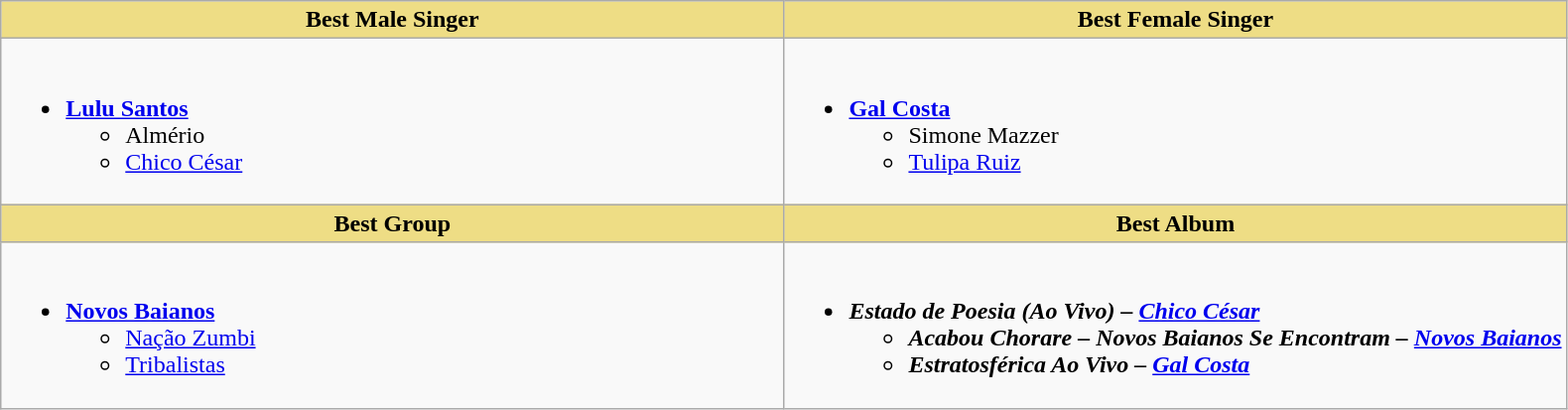<table class="wikitable" style="width=">
<tr>
<th style="background:#EEDD85; width:50%">Best Male Singer</th>
<th style="background:#EEDD85; width:50%">Best Female Singer</th>
</tr>
<tr>
<td style="vertical-align:top"><br><ul><li><strong><a href='#'>Lulu Santos</a></strong><ul><li>Almério</li><li><a href='#'>Chico César</a></li></ul></li></ul></td>
<td style="vertical-align:top"><br><ul><li><strong><a href='#'>Gal Costa</a></strong><ul><li>Simone Mazzer</li><li><a href='#'>Tulipa Ruiz</a></li></ul></li></ul></td>
</tr>
<tr>
<th style="background:#EEDD85; width:50%">Best Group</th>
<th style="background:#EEDD85; width:50%">Best Album</th>
</tr>
<tr>
<td style="vertical-align:top"><br><ul><li><strong><a href='#'>Novos Baianos</a></strong><ul><li><a href='#'>Nação Zumbi</a></li><li><a href='#'>Tribalistas</a></li></ul></li></ul></td>
<td style="vertical-align:top"><br><ul><li><strong><em>Estado de Poesia (Ao Vivo)<em> – <a href='#'>Chico César</a><strong><ul><li></em>Acabou Chorare – Novos Baianos Se Encontram<em> – <a href='#'>Novos Baianos</a></li><li></em>Estratosférica Ao Vivo<em> – <a href='#'>Gal Costa</a></li></ul></li></ul></td>
</tr>
</table>
